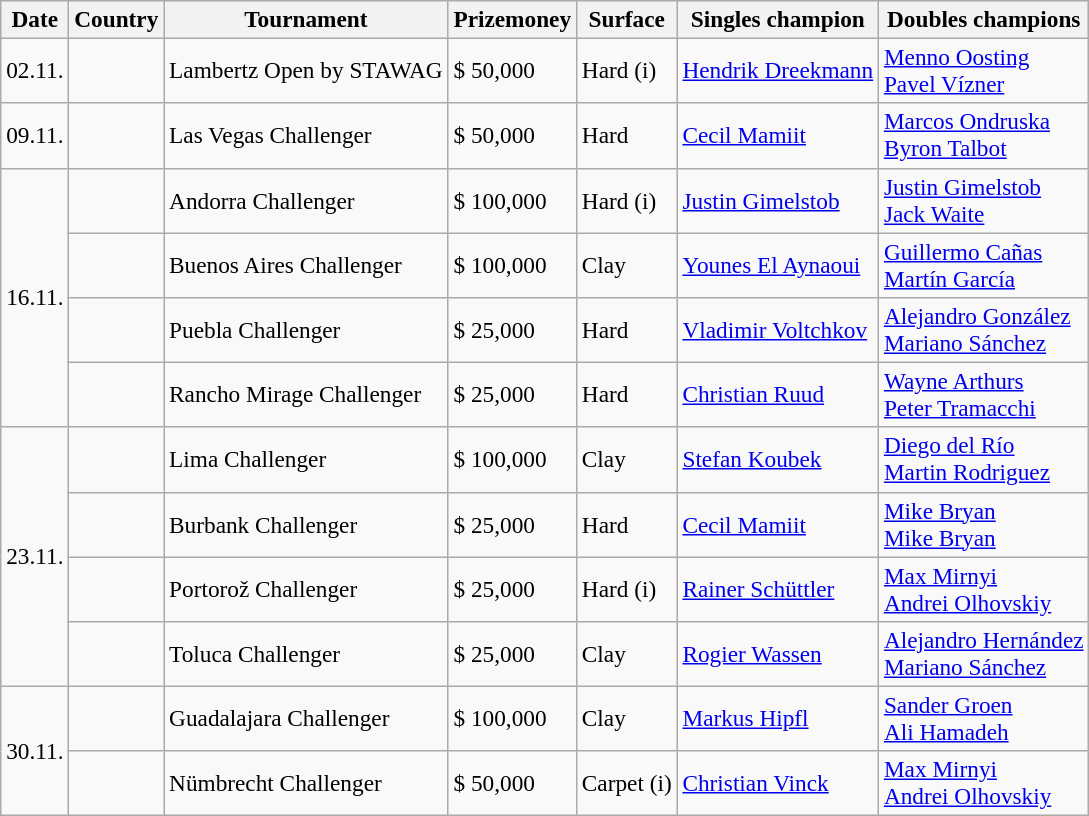<table class="sortable wikitable" style=font-size:97%>
<tr>
<th>Date</th>
<th>Country</th>
<th>Tournament</th>
<th>Prizemoney</th>
<th>Surface</th>
<th>Singles champion</th>
<th>Doubles champions</th>
</tr>
<tr>
<td>02.11.</td>
<td></td>
<td>Lambertz Open by STAWAG</td>
<td>$ 50,000</td>
<td>Hard (i)</td>
<td> <a href='#'>Hendrik Dreekmann</a></td>
<td> <a href='#'>Menno Oosting</a><br> <a href='#'>Pavel Vízner</a></td>
</tr>
<tr>
<td>09.11.</td>
<td></td>
<td>Las Vegas Challenger</td>
<td>$ 50,000</td>
<td>Hard</td>
<td> <a href='#'>Cecil Mamiit</a></td>
<td> <a href='#'>Marcos Ondruska</a> <br> <a href='#'>Byron Talbot</a></td>
</tr>
<tr>
<td rowspan="4">16.11.</td>
<td></td>
<td>Andorra Challenger</td>
<td>$ 100,000</td>
<td>Hard (i)</td>
<td> <a href='#'>Justin Gimelstob</a></td>
<td> <a href='#'>Justin Gimelstob</a><br> <a href='#'>Jack Waite</a></td>
</tr>
<tr>
<td></td>
<td>Buenos Aires Challenger</td>
<td>$ 100,000</td>
<td>Clay</td>
<td> <a href='#'>Younes El Aynaoui</a></td>
<td> <a href='#'>Guillermo Cañas</a><br> <a href='#'>Martín García</a></td>
</tr>
<tr>
<td></td>
<td>Puebla Challenger</td>
<td>$ 25,000</td>
<td>Hard</td>
<td> <a href='#'>Vladimir Voltchkov</a></td>
<td> <a href='#'>Alejandro González</a><br> <a href='#'>Mariano Sánchez</a></td>
</tr>
<tr>
<td></td>
<td>Rancho Mirage Challenger</td>
<td>$ 25,000</td>
<td>Hard</td>
<td> <a href='#'>Christian Ruud</a></td>
<td> <a href='#'>Wayne Arthurs</a><br> <a href='#'>Peter Tramacchi</a></td>
</tr>
<tr>
<td rowspan="4">23.11.</td>
<td></td>
<td>Lima Challenger</td>
<td>$ 100,000</td>
<td>Clay</td>
<td> <a href='#'>Stefan Koubek</a></td>
<td> <a href='#'>Diego del Río</a><br> <a href='#'>Martin Rodriguez</a></td>
</tr>
<tr>
<td></td>
<td>Burbank Challenger</td>
<td>$ 25,000</td>
<td>Hard</td>
<td> <a href='#'>Cecil Mamiit</a></td>
<td> <a href='#'>Mike Bryan</a><br> <a href='#'>Mike Bryan</a></td>
</tr>
<tr>
<td></td>
<td>Portorož Challenger</td>
<td>$ 25,000</td>
<td>Hard (i)</td>
<td> <a href='#'>Rainer Schüttler</a></td>
<td> <a href='#'>Max Mirnyi</a><br> <a href='#'>Andrei Olhovskiy</a></td>
</tr>
<tr>
<td></td>
<td>Toluca Challenger</td>
<td>$ 25,000</td>
<td>Clay</td>
<td> <a href='#'>Rogier Wassen</a></td>
<td> <a href='#'>Alejandro Hernández</a><br> <a href='#'>Mariano Sánchez</a></td>
</tr>
<tr>
<td rowspan="2">30.11.</td>
<td></td>
<td>Guadalajara Challenger</td>
<td>$ 100,000</td>
<td>Clay</td>
<td> <a href='#'>Markus Hipfl</a></td>
<td> <a href='#'>Sander Groen</a><br> <a href='#'>Ali Hamadeh</a></td>
</tr>
<tr>
<td></td>
<td>Nümbrecht Challenger</td>
<td>$ 50,000</td>
<td>Carpet (i)</td>
<td> <a href='#'>Christian Vinck</a></td>
<td> <a href='#'>Max Mirnyi</a><br> <a href='#'>Andrei Olhovskiy</a></td>
</tr>
</table>
